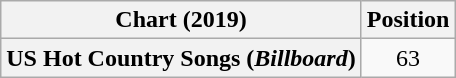<table class="wikitable plainrowheaders" style="text-align:center">
<tr>
<th scope="col">Chart (2019)</th>
<th scope="col">Position</th>
</tr>
<tr>
<th scope="row">US Hot Country Songs (<em>Billboard</em>)</th>
<td>63</td>
</tr>
</table>
